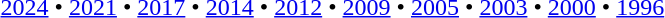<table id=toc class=toc summary=Contents>
<tr>
<td align=center><br><a href='#'>2024</a> • <a href='#'>2021</a> • <a href='#'>2017</a> • <a href='#'>2014</a> • <a href='#'>2012</a> • <a href='#'>2009</a> • <a href='#'>2005</a> • <a href='#'>2003</a> • <a href='#'>2000</a> • <a href='#'>1996</a></td>
</tr>
</table>
